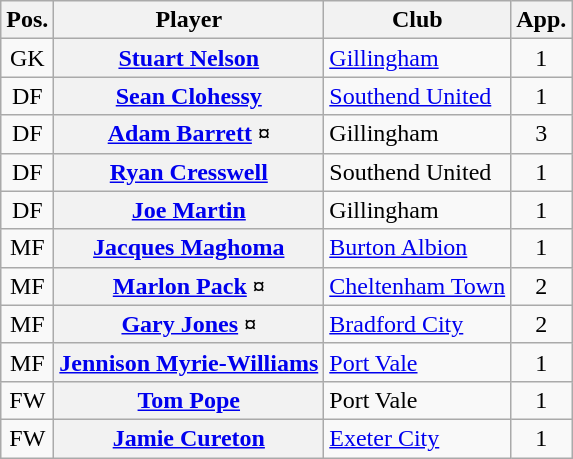<table class="wikitable plainrowheaders" style="text-align: left">
<tr>
<th scope=col>Pos.</th>
<th scope=col>Player</th>
<th scope=col>Club</th>
<th scope=col>App.</th>
</tr>
<tr>
<td style=text-align:center>GK</td>
<th scope=row><a href='#'>Stuart Nelson</a></th>
<td><a href='#'>Gillingham</a></td>
<td style=text-align:center>1</td>
</tr>
<tr>
<td style=text-align:center>DF</td>
<th scope=row><a href='#'>Sean Clohessy</a></th>
<td><a href='#'>Southend United</a></td>
<td style=text-align:center>1</td>
</tr>
<tr>
<td style=text-align:center>DF</td>
<th scope=row><a href='#'>Adam Barrett</a> ¤</th>
<td>Gillingham</td>
<td style=text-align:center>3</td>
</tr>
<tr>
<td style=text-align:center>DF</td>
<th scope=row><a href='#'>Ryan Cresswell</a></th>
<td>Southend United</td>
<td style=text-align:center>1</td>
</tr>
<tr>
<td style=text-align:center>DF</td>
<th scope=row><a href='#'>Joe Martin</a></th>
<td>Gillingham</td>
<td style=text-align:center>1</td>
</tr>
<tr>
<td style=text-align:center>MF</td>
<th scope=row><a href='#'>Jacques Maghoma</a></th>
<td><a href='#'>Burton Albion</a></td>
<td style=text-align:center>1</td>
</tr>
<tr>
<td style=text-align:center>MF</td>
<th scope=row><a href='#'>Marlon Pack</a> ¤</th>
<td><a href='#'>Cheltenham Town</a></td>
<td style=text-align:center>2</td>
</tr>
<tr>
<td style=text-align:center>MF</td>
<th scope=row><a href='#'>Gary Jones</a> ¤</th>
<td><a href='#'>Bradford City</a></td>
<td style=text-align:center>2</td>
</tr>
<tr>
<td style=text-align:center>MF</td>
<th scope=row><a href='#'>Jennison Myrie-Williams</a></th>
<td><a href='#'>Port Vale</a></td>
<td style=text-align:center>1</td>
</tr>
<tr>
<td style=text-align:center>FW</td>
<th scope=row><a href='#'>Tom Pope</a></th>
<td>Port Vale</td>
<td style=text-align:center>1</td>
</tr>
<tr>
<td style=text-align:center>FW</td>
<th scope=row><a href='#'>Jamie Cureton</a></th>
<td><a href='#'>Exeter City</a></td>
<td style=text-align:center>1</td>
</tr>
</table>
